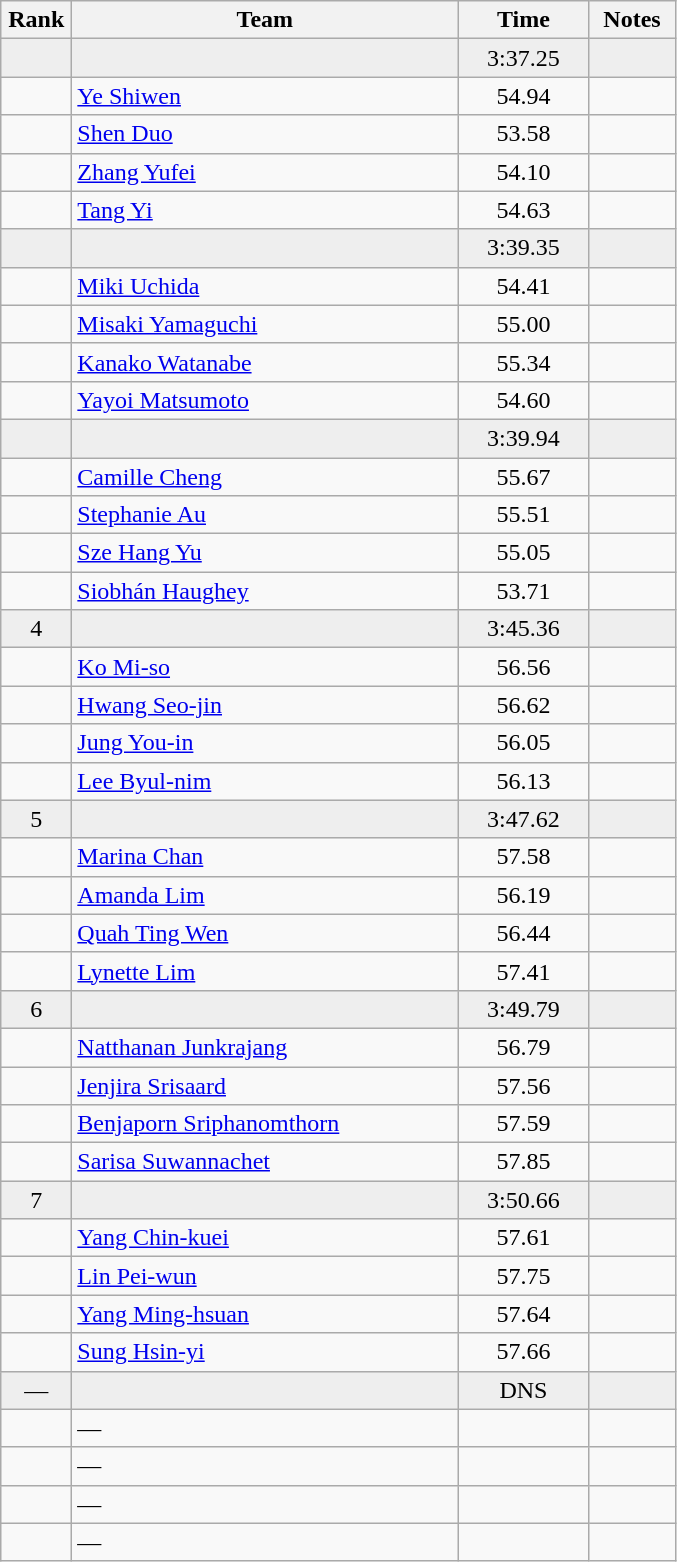<table class="wikitable" style="text-align:center">
<tr>
<th width=40>Rank</th>
<th width=250>Team</th>
<th width=80>Time</th>
<th width=50>Notes</th>
</tr>
<tr bgcolor=eeeeee>
<td></td>
<td align=left></td>
<td>3:37.25</td>
<td></td>
</tr>
<tr>
<td></td>
<td align=left><a href='#'>Ye Shiwen</a></td>
<td>54.94</td>
<td></td>
</tr>
<tr>
<td></td>
<td align=left><a href='#'>Shen Duo</a></td>
<td>53.58</td>
<td></td>
</tr>
<tr>
<td></td>
<td align=left><a href='#'>Zhang Yufei</a></td>
<td>54.10</td>
<td></td>
</tr>
<tr>
<td></td>
<td align=left><a href='#'>Tang Yi</a></td>
<td>54.63</td>
<td></td>
</tr>
<tr bgcolor=eeeeee>
<td></td>
<td align=left></td>
<td>3:39.35</td>
<td></td>
</tr>
<tr>
<td></td>
<td align=left><a href='#'>Miki Uchida</a></td>
<td>54.41</td>
<td></td>
</tr>
<tr>
<td></td>
<td align=left><a href='#'>Misaki Yamaguchi</a></td>
<td>55.00</td>
<td></td>
</tr>
<tr>
<td></td>
<td align=left><a href='#'>Kanako Watanabe</a></td>
<td>55.34</td>
<td></td>
</tr>
<tr>
<td></td>
<td align=left><a href='#'>Yayoi Matsumoto</a></td>
<td>54.60</td>
<td></td>
</tr>
<tr bgcolor=eeeeee>
<td></td>
<td align=left></td>
<td>3:39.94</td>
<td></td>
</tr>
<tr>
<td></td>
<td align=left><a href='#'>Camille Cheng</a></td>
<td>55.67</td>
<td></td>
</tr>
<tr>
<td></td>
<td align=left><a href='#'>Stephanie Au</a></td>
<td>55.51</td>
<td></td>
</tr>
<tr>
<td></td>
<td align=left><a href='#'>Sze Hang Yu</a></td>
<td>55.05</td>
<td></td>
</tr>
<tr>
<td></td>
<td align=left><a href='#'>Siobhán Haughey</a></td>
<td>53.71</td>
<td></td>
</tr>
<tr bgcolor=eeeeee>
<td>4</td>
<td align=left></td>
<td>3:45.36</td>
<td></td>
</tr>
<tr>
<td></td>
<td align=left><a href='#'>Ko Mi-so</a></td>
<td>56.56</td>
<td></td>
</tr>
<tr>
<td></td>
<td align=left><a href='#'>Hwang Seo-jin</a></td>
<td>56.62</td>
<td></td>
</tr>
<tr>
<td></td>
<td align=left><a href='#'>Jung You-in</a></td>
<td>56.05</td>
<td></td>
</tr>
<tr>
<td></td>
<td align=left><a href='#'>Lee Byul-nim</a></td>
<td>56.13</td>
<td></td>
</tr>
<tr bgcolor=eeeeee>
<td>5</td>
<td align=left></td>
<td>3:47.62</td>
<td></td>
</tr>
<tr>
<td></td>
<td align=left><a href='#'>Marina Chan</a></td>
<td>57.58</td>
<td></td>
</tr>
<tr>
<td></td>
<td align=left><a href='#'>Amanda Lim</a></td>
<td>56.19</td>
<td></td>
</tr>
<tr>
<td></td>
<td align=left><a href='#'>Quah Ting Wen</a></td>
<td>56.44</td>
<td></td>
</tr>
<tr>
<td></td>
<td align=left><a href='#'>Lynette Lim</a></td>
<td>57.41</td>
<td></td>
</tr>
<tr bgcolor=eeeeee>
<td>6</td>
<td align=left></td>
<td>3:49.79</td>
<td></td>
</tr>
<tr>
<td></td>
<td align=left><a href='#'>Natthanan Junkrajang</a></td>
<td>56.79</td>
<td></td>
</tr>
<tr>
<td></td>
<td align=left><a href='#'>Jenjira Srisaard</a></td>
<td>57.56</td>
<td></td>
</tr>
<tr>
<td></td>
<td align=left><a href='#'>Benjaporn Sriphanomthorn</a></td>
<td>57.59</td>
<td></td>
</tr>
<tr>
<td></td>
<td align=left><a href='#'>Sarisa Suwannachet</a></td>
<td>57.85</td>
<td></td>
</tr>
<tr bgcolor=eeeeee>
<td>7</td>
<td align=left></td>
<td>3:50.66</td>
<td></td>
</tr>
<tr>
<td></td>
<td align=left><a href='#'>Yang Chin-kuei</a></td>
<td>57.61</td>
<td></td>
</tr>
<tr>
<td></td>
<td align=left><a href='#'>Lin Pei-wun</a></td>
<td>57.75</td>
<td></td>
</tr>
<tr>
<td></td>
<td align=left><a href='#'>Yang Ming-hsuan</a></td>
<td>57.64</td>
<td></td>
</tr>
<tr>
<td></td>
<td align=left><a href='#'>Sung Hsin-yi</a></td>
<td>57.66</td>
<td></td>
</tr>
<tr bgcolor=eeeeee>
<td>—</td>
<td align=left></td>
<td>DNS</td>
<td></td>
</tr>
<tr>
<td></td>
<td align=left>—</td>
<td></td>
<td></td>
</tr>
<tr>
<td></td>
<td align=left>—</td>
<td></td>
<td></td>
</tr>
<tr>
<td></td>
<td align=left>—</td>
<td></td>
<td></td>
</tr>
<tr>
<td></td>
<td align=left>—</td>
<td></td>
<td></td>
</tr>
</table>
